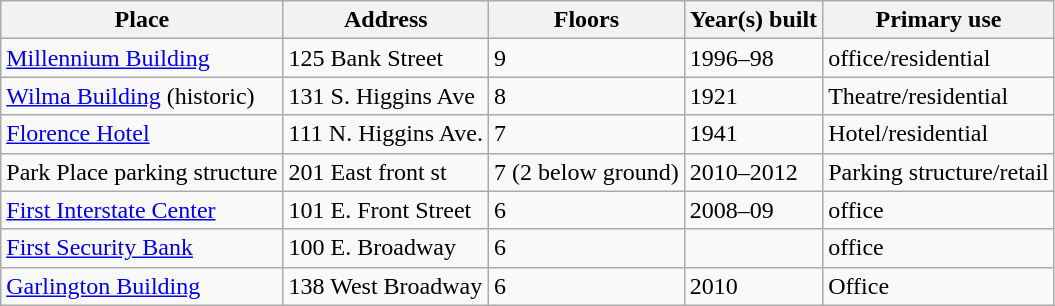<table class="wikitable">
<tr>
<th>Place</th>
<th>Address</th>
<th>Floors</th>
<th>Year(s) built</th>
<th>Primary use</th>
</tr>
<tr>
<td><a href='#'>Millennium Building</a></td>
<td>125 Bank Street</td>
<td>9</td>
<td>1996–98</td>
<td>office/residential</td>
</tr>
<tr>
<td><a href='#'>Wilma Building</a> (historic)</td>
<td>131 S. Higgins Ave</td>
<td>8</td>
<td>1921</td>
<td>Theatre/residential</td>
</tr>
<tr>
<td><a href='#'>Florence Hotel</a></td>
<td>111 N. Higgins Ave.</td>
<td>7</td>
<td>1941</td>
<td>Hotel/residential</td>
</tr>
<tr>
<td>Park Place parking structure</td>
<td>201 East front st</td>
<td>7 (2 below ground)</td>
<td>2010–2012</td>
<td>Parking structure/retail</td>
</tr>
<tr>
<td><a href='#'>First Interstate Center</a></td>
<td>101 E. Front Street</td>
<td>6</td>
<td>2008–09</td>
<td>office</td>
</tr>
<tr>
<td><a href='#'>First Security Bank</a></td>
<td>100 E. Broadway</td>
<td>6</td>
<td></td>
<td>office</td>
</tr>
<tr>
<td><a href='#'>Garlington Building</a></td>
<td>138 West Broadway</td>
<td>6</td>
<td>2010</td>
<td>Office</td>
</tr>
</table>
